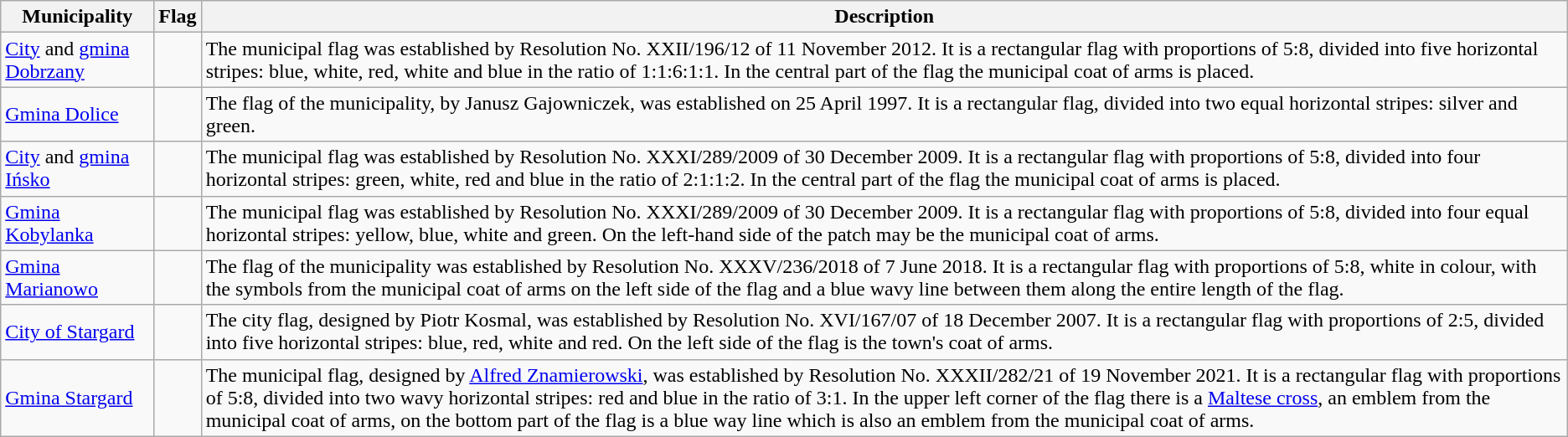<table class="wikitable">
<tr>
<th>Municipality</th>
<th>Flag</th>
<th>Description</th>
</tr>
<tr>
<td><a href='#'>City</a> and <a href='#'>gmina Dobrzany</a></td>
<td></td>
<td>The municipal flag was established by Resolution No. XXII/196/12 of 11 November 2012. It is a rectangular flag with proportions of 5:8, divided into five horizontal stripes: blue, white, red, white and blue in the ratio of 1:1:6:1:1. In the central part of the flag the municipal coat of arms is placed.</td>
</tr>
<tr>
<td><a href='#'>Gmina Dolice</a></td>
<td></td>
<td>The flag of the municipality, by Janusz Gajowniczek, was established on 25 April 1997. It is a rectangular flag, divided into two equal horizontal stripes: silver and green.</td>
</tr>
<tr>
<td><a href='#'>City</a> and <a href='#'>gmina Ińsko</a></td>
<td></td>
<td>The municipal flag was established by Resolution No. XXXI/289/2009 of 30 December 2009. It is a rectangular flag with proportions of 5:8, divided into four horizontal stripes: green, white, red and blue in the ratio of 2:1:1:2. In the central part of the flag the municipal coat of arms is placed.</td>
</tr>
<tr>
<td><a href='#'>Gmina Kobylanka</a></td>
<td></td>
<td>The municipal flag was established by Resolution No. XXXI/289/2009 of 30 December 2009. It is a rectangular flag with proportions of 5:8, divided into four equal horizontal stripes: yellow, blue, white and green. On the left-hand side of the patch may be the municipal coat of arms.</td>
</tr>
<tr>
<td><a href='#'>Gmina Marianowo</a></td>
<td></td>
<td>The flag of the municipality was established by Resolution No. XXXV/236/2018 of 7 June 2018. It is a rectangular flag with proportions of 5:8, white in colour, with the symbols from the municipal coat of arms on the left side of the flag and a blue wavy line between them along the entire length of the flag.</td>
</tr>
<tr>
<td><a href='#'>City of Stargard</a></td>
<td></td>
<td>The city flag, designed by Piotr Kosmal, was established by Resolution No. XVI/167/07 of 18 December 2007. It is a rectangular flag with proportions of 2:5, divided into five horizontal stripes: blue, red, white and red. On the left side of the flag is the town's coat of arms.</td>
</tr>
<tr>
<td><a href='#'>Gmina Stargard</a></td>
<td></td>
<td>The municipal flag, designed by <a href='#'>Alfred Znamierowski</a>, was established by Resolution No. XXXII/282/21 of 19 November 2021. It is a rectangular flag with proportions of 5:8, divided into two wavy horizontal stripes: red and blue in the ratio of 3:1. In the upper left corner of the flag there is a <a href='#'>Maltese cross</a>, an emblem from the municipal coat of arms, on the bottom part of the flag is a blue way line which is also an emblem from the municipal coat of arms.</td>
</tr>
</table>
